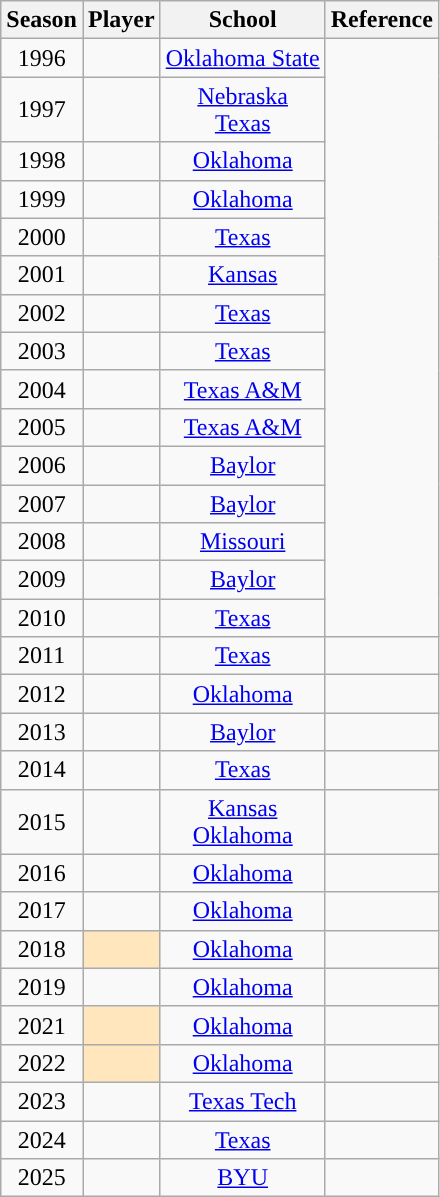<table class="wikitable sortable">
<tr>
<th>Season</th>
<th>Player</th>
<th>School</th>
<th class="unsortable">Reference</th>
</tr>
<tr align=center>
<td>1996</td>
<td></td>
<td><a href='#'>Oklahoma State</a></td>
<td rowspan="15"></td>
</tr>
<tr align=center>
<td>1997</td>
<td><br></td>
<td><a href='#'>Nebraska</a><br><a href='#'>Texas</a></td>
</tr>
<tr align=center>
<td>1998</td>
<td></td>
<td><a href='#'>Oklahoma</a></td>
</tr>
<tr align=center>
<td>1999</td>
<td></td>
<td><a href='#'>Oklahoma</a></td>
</tr>
<tr align=center>
<td>2000</td>
<td></td>
<td><a href='#'>Texas</a></td>
</tr>
<tr align=center>
<td>2001</td>
<td></td>
<td><a href='#'>Kansas</a></td>
</tr>
<tr align=center>
<td>2002</td>
<td></td>
<td><a href='#'>Texas</a></td>
</tr>
<tr align=center>
<td>2003</td>
<td></td>
<td><a href='#'>Texas</a></td>
</tr>
<tr align=center>
<td>2004</td>
<td></td>
<td><a href='#'>Texas A&M</a></td>
</tr>
<tr align=center>
<td>2005</td>
<td></td>
<td><a href='#'>Texas A&M</a></td>
</tr>
<tr align=center>
<td>2006</td>
<td></td>
<td><a href='#'>Baylor</a></td>
</tr>
<tr align=center>
<td>2007</td>
<td></td>
<td><a href='#'>Baylor</a></td>
</tr>
<tr align=center>
<td>2008</td>
<td></td>
<td><a href='#'>Missouri</a></td>
</tr>
<tr align=center>
<td>2009</td>
<td></td>
<td><a href='#'>Baylor</a></td>
</tr>
<tr align=center>
<td>2010</td>
<td></td>
<td><a href='#'>Texas</a></td>
</tr>
<tr align=center>
<td>2011</td>
<td></td>
<td><a href='#'>Texas</a></td>
<td style="text-align:center;"></td>
</tr>
<tr align=center>
<td>2012</td>
<td></td>
<td><a href='#'>Oklahoma</a></td>
<td style="text-align:center;"></td>
</tr>
<tr align=center>
<td>2013</td>
<td></td>
<td><a href='#'>Baylor</a></td>
<td style="text-align:center;"></td>
</tr>
<tr align=center>
<td>2014</td>
<td></td>
<td><a href='#'>Texas</a></td>
<td style="text-align:center;"></td>
</tr>
<tr align=center>
<td>2015</td>
<td> <br></td>
<td><a href='#'>Kansas</a><br><a href='#'>Oklahoma</a></td>
<td style="text-align:center;"></td>
</tr>
<tr align=center>
<td>2016</td>
<td></td>
<td><a href='#'>Oklahoma</a></td>
<td style="text-align:center;"></td>
</tr>
<tr align=center>
<td>2017</td>
<td></td>
<td><a href='#'>Oklahoma</a></td>
<td style="text-align:center;"></td>
</tr>
<tr align=center>
<td>2018</td>
<td style="background:#ffe6bd;"></td>
<td><a href='#'>Oklahoma</a></td>
<td style="text-align:center;"></td>
</tr>
<tr align=center>
<td>2019</td>
<td></td>
<td><a href='#'>Oklahoma</a></td>
<td style="text-align:center;"></td>
</tr>
<tr align=center>
<td>2021</td>
<td style="background:#ffe6bd;"></td>
<td><a href='#'>Oklahoma</a></td>
<td style="text-align:center;"></td>
</tr>
<tr align=center>
<td>2022</td>
<td style="background:#ffe6bd;"></td>
<td><a href='#'>Oklahoma</a></td>
<td style="text-align:center;"></td>
</tr>
<tr align=center>
<td>2023</td>
<td></td>
<td><a href='#'>Texas Tech</a></td>
<td style="text-align:center;"></td>
</tr>
<tr align=center>
<td>2024</td>
<td></td>
<td><a href='#'>Texas</a></td>
<td style="text-align:center;"></td>
</tr>
<tr align=center>
<td>2025</td>
<td></td>
<td><a href='#'>BYU</a></td>
<td style="text-align:center;"></td>
</tr>
</table>
